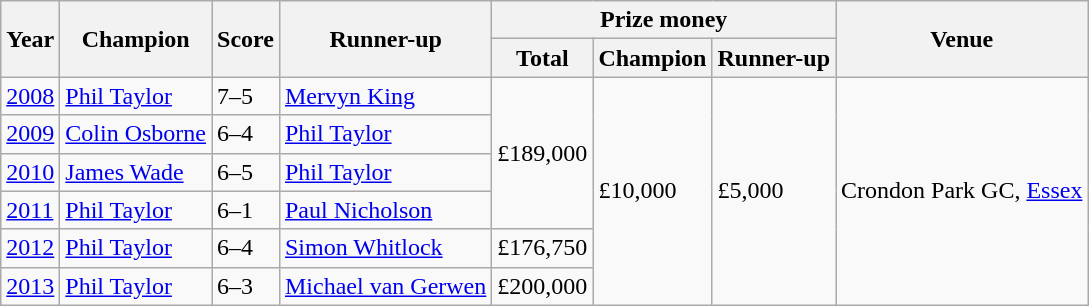<table class="wikitable">
<tr>
<th rowspan=2>Year</th>
<th rowspan=2>Champion</th>
<th rowspan=2>Score</th>
<th rowspan=2>Runner-up</th>
<th colspan=3>Prize money</th>
<th rowspan=2>Venue</th>
</tr>
<tr>
<th>Total</th>
<th>Champion</th>
<th>Runner-up</th>
</tr>
<tr>
<td><a href='#'>2008</a></td>
<td> <a href='#'>Phil Taylor</a></td>
<td>7–5</td>
<td> <a href='#'>Mervyn King</a></td>
<td rowspan=4>£189,000</td>
<td rowspan=6>£10,000</td>
<td rowspan=6>£5,000</td>
<td rowspan=6>Crondon Park GC, <a href='#'>Essex</a></td>
</tr>
<tr>
<td><a href='#'>2009</a></td>
<td> <a href='#'>Colin Osborne</a></td>
<td>6–4</td>
<td> <a href='#'>Phil Taylor</a></td>
</tr>
<tr>
<td><a href='#'>2010</a></td>
<td> <a href='#'>James Wade</a></td>
<td>6–5</td>
<td> <a href='#'>Phil Taylor</a></td>
</tr>
<tr>
<td><a href='#'>2011</a></td>
<td> <a href='#'>Phil Taylor</a></td>
<td>6–1</td>
<td> <a href='#'>Paul Nicholson</a></td>
</tr>
<tr>
<td><a href='#'>2012</a></td>
<td> <a href='#'>Phil Taylor</a></td>
<td>6–4</td>
<td> <a href='#'>Simon Whitlock</a></td>
<td>£176,750</td>
</tr>
<tr>
<td><a href='#'>2013</a></td>
<td> <a href='#'>Phil Taylor</a></td>
<td>6–3</td>
<td> <a href='#'>Michael van Gerwen</a></td>
<td>£200,000</td>
</tr>
</table>
